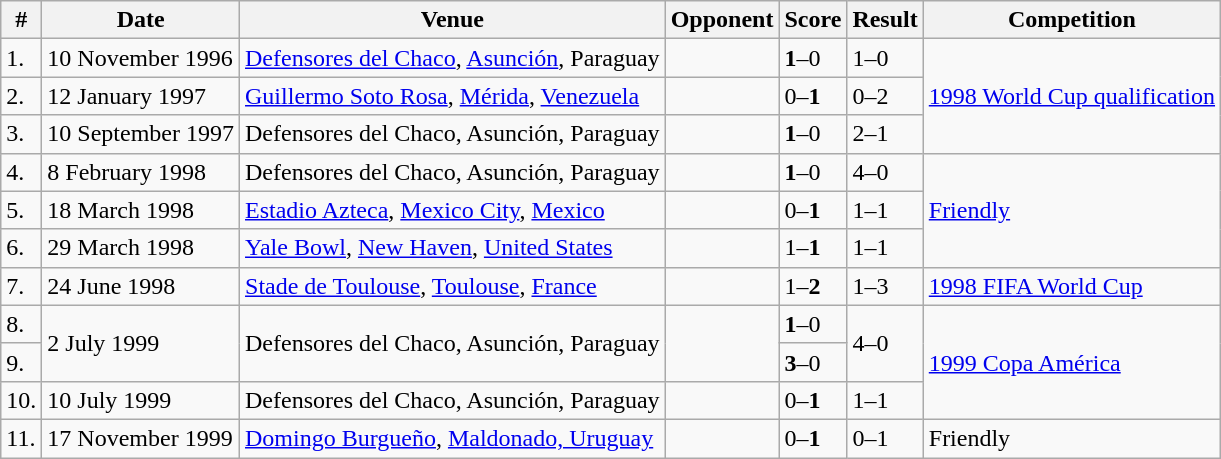<table class="wikitable">
<tr>
<th>#</th>
<th>Date</th>
<th>Venue</th>
<th>Opponent</th>
<th>Score</th>
<th>Result</th>
<th>Competition</th>
</tr>
<tr>
<td>1.</td>
<td>10 November 1996</td>
<td><a href='#'>Defensores del Chaco</a>, <a href='#'>Asunción</a>, Paraguay</td>
<td></td>
<td><strong>1</strong>–0</td>
<td>1–0</td>
<td rowspan="3"><a href='#'>1998 World Cup qualification</a></td>
</tr>
<tr>
<td>2.</td>
<td>12 January 1997</td>
<td><a href='#'>Guillermo Soto Rosa</a>, <a href='#'>Mérida</a>, <a href='#'>Venezuela</a></td>
<td></td>
<td>0–<strong>1</strong></td>
<td>0–2</td>
</tr>
<tr>
<td>3.</td>
<td>10 September 1997</td>
<td>Defensores del Chaco, Asunción, Paraguay</td>
<td></td>
<td><strong>1</strong>–0</td>
<td>2–1</td>
</tr>
<tr>
<td>4.</td>
<td>8 February 1998</td>
<td>Defensores del Chaco, Asunción, Paraguay</td>
<td></td>
<td><strong>1</strong>–0</td>
<td>4–0</td>
<td rowspan="3"><a href='#'>Friendly</a></td>
</tr>
<tr>
<td>5.</td>
<td>18 March 1998</td>
<td><a href='#'>Estadio Azteca</a>, <a href='#'>Mexico City</a>, <a href='#'>Mexico</a></td>
<td></td>
<td>0–<strong>1</strong></td>
<td>1–1</td>
</tr>
<tr>
<td>6.</td>
<td>29 March 1998</td>
<td><a href='#'>Yale Bowl</a>, <a href='#'>New Haven</a>, <a href='#'>United States</a></td>
<td></td>
<td>1–<strong>1</strong></td>
<td>1–1</td>
</tr>
<tr>
<td>7.</td>
<td>24 June 1998</td>
<td><a href='#'>Stade de Toulouse</a>, <a href='#'>Toulouse</a>, <a href='#'>France</a></td>
<td></td>
<td>1–<strong>2</strong></td>
<td>1–3</td>
<td><a href='#'>1998 FIFA World Cup</a></td>
</tr>
<tr>
<td>8.</td>
<td rowspan="2">2 July 1999</td>
<td rowspan="2">Defensores del Chaco, Asunción, Paraguay</td>
<td rowspan="2"></td>
<td><strong>1</strong>–0</td>
<td rowspan="2">4–0</td>
<td rowspan="3"><a href='#'>1999 Copa América</a></td>
</tr>
<tr>
<td>9.</td>
<td><strong>3</strong>–0</td>
</tr>
<tr>
<td>10.</td>
<td>10 July 1999</td>
<td>Defensores del Chaco, Asunción, Paraguay</td>
<td></td>
<td>0–<strong>1</strong></td>
<td>1–1</td>
</tr>
<tr>
<td>11.</td>
<td>17 November 1999</td>
<td><a href='#'>Domingo Burgueño</a>, <a href='#'>Maldonado, Uruguay</a></td>
<td></td>
<td>0–<strong>1</strong></td>
<td>0–1</td>
<td>Friendly</td>
</tr>
</table>
